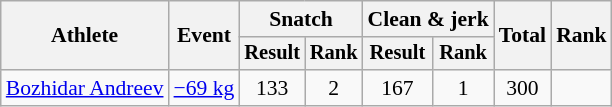<table class="wikitable" style="font-size:90%">
<tr>
<th rowspan="2">Athlete</th>
<th rowspan="2">Event</th>
<th colspan="2">Snatch</th>
<th colspan="2">Clean & jerk</th>
<th rowspan="2">Total</th>
<th rowspan="2">Rank</th>
</tr>
<tr style="font-size:95%">
<th>Result</th>
<th>Rank</th>
<th>Result</th>
<th>Rank</th>
</tr>
<tr align=center>
<td align=left><a href='#'>Bozhidar Andreev</a></td>
<td align=left><a href='#'>−69 kg</a></td>
<td>133</td>
<td>2</td>
<td>167</td>
<td>1</td>
<td>300</td>
<td></td>
</tr>
</table>
